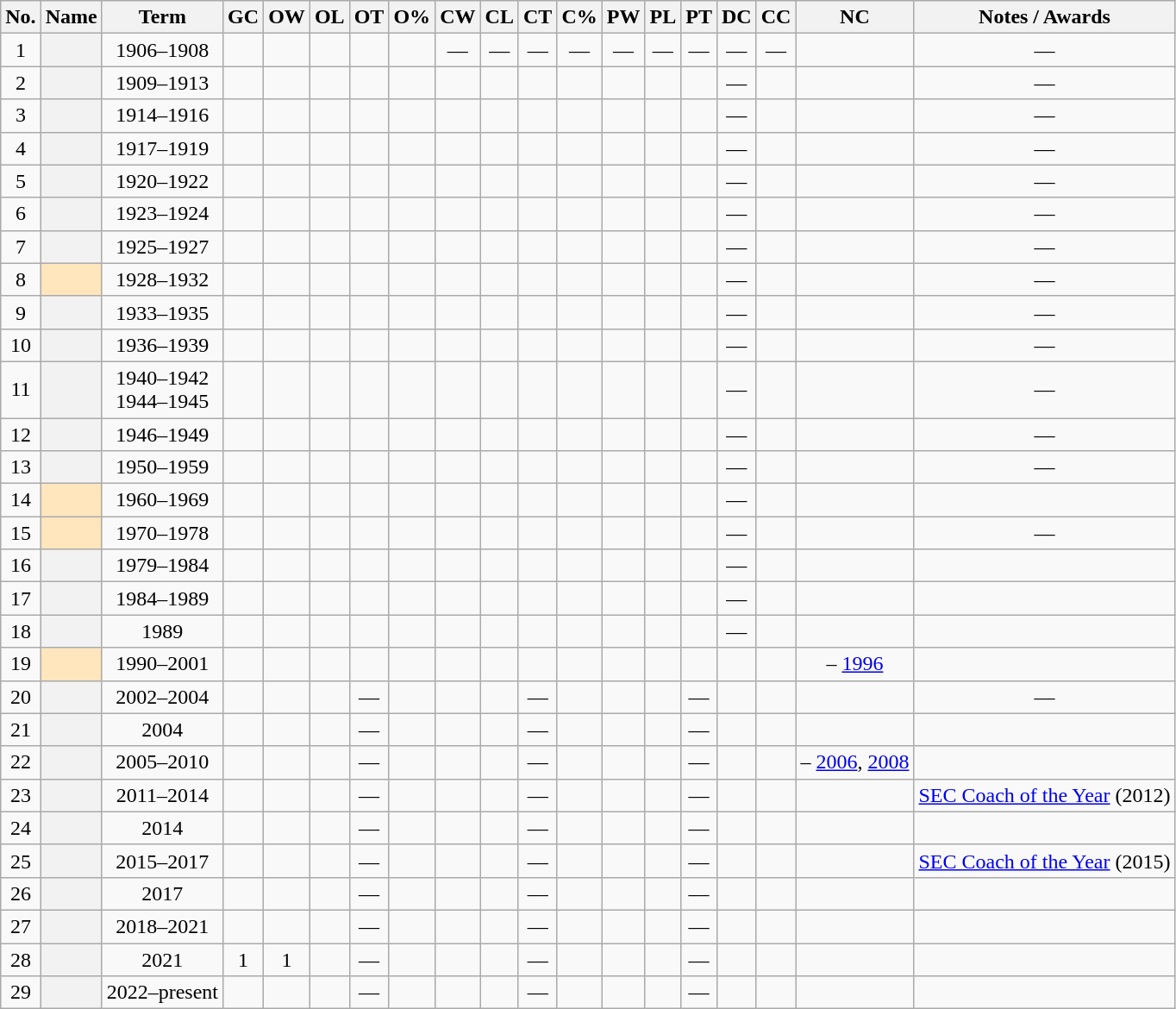<table class="wikitable sortable" style="text-align:center">
<tr>
<th scope="col" class="unsortable">No.</th>
<th scope="col">Name</th>
<th scope="col">Term</th>
<th scope="col">GC</th>
<th scope="col">OW</th>
<th scope="col">OL</th>
<th scope="col">OT</th>
<th scope="col">O%</th>
<th scope="col">CW<br></th>
<th scope="col">CL</th>
<th scope="col">CT</th>
<th scope="col">C%</th>
<th scope="col">PW</th>
<th scope="col">PL</th>
<th scope="col">PT</th>
<th scope="col">DC<br></th>
<th scope="col">CC</th>
<th scope="col">NC</th>
<th scope="col" class="unsortable">Notes / Awards</th>
</tr>
<tr>
<td>1</td>
<th scope="row"></th>
<td>1906–1908</td>
<td></td>
<td></td>
<td></td>
<td></td>
<td></td>
<td>—</td>
<td>—</td>
<td>—</td>
<td>—</td>
<td>—</td>
<td>—</td>
<td>—</td>
<td>—</td>
<td>—</td>
<td></td>
<td>—</td>
</tr>
<tr>
<td>2</td>
<th scope="row"></th>
<td>1909–1913</td>
<td></td>
<td></td>
<td></td>
<td></td>
<td></td>
<td></td>
<td></td>
<td></td>
<td></td>
<td></td>
<td></td>
<td></td>
<td>—</td>
<td></td>
<td></td>
<td>—</td>
</tr>
<tr>
<td>3</td>
<th scope="row"></th>
<td>1914–1916</td>
<td></td>
<td></td>
<td></td>
<td></td>
<td></td>
<td></td>
<td></td>
<td></td>
<td></td>
<td></td>
<td></td>
<td></td>
<td>—</td>
<td></td>
<td></td>
<td>—</td>
</tr>
<tr>
<td>4</td>
<th scope="row"></th>
<td>1917–1919</td>
<td></td>
<td></td>
<td></td>
<td></td>
<td></td>
<td></td>
<td></td>
<td></td>
<td></td>
<td></td>
<td></td>
<td></td>
<td>—</td>
<td></td>
<td></td>
<td>—</td>
</tr>
<tr>
<td>5</td>
<th scope="row"></th>
<td>1920–1922</td>
<td></td>
<td></td>
<td></td>
<td></td>
<td></td>
<td></td>
<td></td>
<td></td>
<td></td>
<td></td>
<td></td>
<td></td>
<td>—</td>
<td></td>
<td></td>
<td>—</td>
</tr>
<tr>
<td>6</td>
<th scope="row"></th>
<td>1923–1924</td>
<td></td>
<td></td>
<td></td>
<td></td>
<td></td>
<td></td>
<td></td>
<td></td>
<td></td>
<td></td>
<td></td>
<td></td>
<td>—</td>
<td></td>
<td></td>
<td>—</td>
</tr>
<tr>
<td>7</td>
<th scope="row"></th>
<td>1925–1927</td>
<td></td>
<td></td>
<td></td>
<td></td>
<td></td>
<td></td>
<td></td>
<td></td>
<td></td>
<td></td>
<td></td>
<td></td>
<td>—</td>
<td></td>
<td></td>
<td>—</td>
</tr>
<tr>
<td>8</td>
<td scope="row" align="center" bgcolor=#FFE6BD><strong></strong><sup></sup></td>
<td>1928–1932</td>
<td></td>
<td></td>
<td></td>
<td></td>
<td></td>
<td></td>
<td></td>
<td></td>
<td></td>
<td></td>
<td></td>
<td></td>
<td>—</td>
<td></td>
<td></td>
<td>—</td>
</tr>
<tr>
<td>9</td>
<th scope="row"></th>
<td>1933–1935</td>
<td></td>
<td></td>
<td></td>
<td></td>
<td></td>
<td></td>
<td></td>
<td></td>
<td></td>
<td></td>
<td></td>
<td></td>
<td>—</td>
<td></td>
<td></td>
<td>—</td>
</tr>
<tr>
<td>10</td>
<th scope="row"></th>
<td>1936–1939</td>
<td></td>
<td></td>
<td></td>
<td></td>
<td></td>
<td></td>
<td></td>
<td></td>
<td></td>
<td></td>
<td></td>
<td></td>
<td>—</td>
<td></td>
<td></td>
<td>—</td>
</tr>
<tr>
<td>11</td>
<th scope="row"></th>
<td>1940–1942<br>1944–1945</td>
<td></td>
<td></td>
<td></td>
<td></td>
<td></td>
<td></td>
<td></td>
<td></td>
<td></td>
<td></td>
<td></td>
<td></td>
<td>—</td>
<td></td>
<td></td>
<td>—</td>
</tr>
<tr>
<td>12</td>
<th scope="row"></th>
<td>1946–1949</td>
<td></td>
<td></td>
<td></td>
<td></td>
<td></td>
<td></td>
<td></td>
<td></td>
<td></td>
<td></td>
<td></td>
<td></td>
<td>—</td>
<td></td>
<td></td>
<td>—</td>
</tr>
<tr>
<td>13</td>
<th scope="row"></th>
<td>1950–1959</td>
<td></td>
<td></td>
<td></td>
<td></td>
<td></td>
<td></td>
<td></td>
<td></td>
<td></td>
<td></td>
<td></td>
<td></td>
<td>—</td>
<td></td>
<td></td>
<td>—</td>
</tr>
<tr>
<td>14</td>
<td scope="row" align="center" bgcolor=#FFE6BD><strong></strong><sup></sup></td>
<td>1960–1969</td>
<td></td>
<td></td>
<td></td>
<td></td>
<td></td>
<td></td>
<td></td>
<td></td>
<td></td>
<td></td>
<td></td>
<td></td>
<td>—</td>
<td></td>
<td></td>
<td></td>
</tr>
<tr>
<td>15</td>
<td scope="row" align="center" bgcolor=#FFE6BD><strong></strong><sup></sup></td>
<td>1970–1978</td>
<td></td>
<td></td>
<td></td>
<td></td>
<td></td>
<td></td>
<td></td>
<td></td>
<td></td>
<td></td>
<td></td>
<td></td>
<td>—</td>
<td></td>
<td></td>
<td>—</td>
</tr>
<tr>
<td>16</td>
<th scope="row"></th>
<td>1979–1984</td>
<td></td>
<td></td>
<td></td>
<td></td>
<td></td>
<td></td>
<td></td>
<td></td>
<td></td>
<td></td>
<td></td>
<td></td>
<td>—</td>
<td></td>
<td></td>
<td></td>
</tr>
<tr>
<td>17</td>
<th scope="row"></th>
<td>1984–1989</td>
<td></td>
<td></td>
<td></td>
<td></td>
<td></td>
<td></td>
<td></td>
<td></td>
<td></td>
<td></td>
<td></td>
<td></td>
<td>—</td>
<td></td>
<td></td>
<td></td>
</tr>
<tr>
<td>18</td>
<th scope="row"></th>
<td>1989</td>
<td></td>
<td></td>
<td></td>
<td></td>
<td></td>
<td></td>
<td></td>
<td></td>
<td></td>
<td></td>
<td></td>
<td></td>
<td>—</td>
<td></td>
<td></td>
<td></td>
</tr>
<tr>
<td>19</td>
<td scope="row" align="center" bgcolor=#FFE6BD><strong></strong><sup></sup></td>
<td>1990–2001</td>
<td></td>
<td></td>
<td></td>
<td></td>
<td></td>
<td></td>
<td></td>
<td></td>
<td></td>
<td></td>
<td></td>
<td></td>
<td></td>
<td></td>
<td> – <a href='#'>1996</a></td>
<td></td>
</tr>
<tr>
<td>20</td>
<th scope="row"></th>
<td>2002–2004</td>
<td></td>
<td></td>
<td></td>
<td>—</td>
<td></td>
<td></td>
<td></td>
<td>—</td>
<td></td>
<td></td>
<td></td>
<td>—</td>
<td></td>
<td></td>
<td></td>
<td>—</td>
</tr>
<tr>
<td>21</td>
<th scope="row"></th>
<td>2004</td>
<td></td>
<td></td>
<td></td>
<td>—</td>
<td></td>
<td></td>
<td></td>
<td>—</td>
<td></td>
<td></td>
<td></td>
<td>—</td>
<td></td>
<td></td>
<td></td>
<td></td>
</tr>
<tr>
<td>22</td>
<th scope="row"></th>
<td>2005–2010</td>
<td></td>
<td></td>
<td></td>
<td>—</td>
<td></td>
<td></td>
<td></td>
<td>—</td>
<td></td>
<td></td>
<td></td>
<td>—</td>
<td></td>
<td></td>
<td> – <a href='#'>2006</a>, <a href='#'>2008</a></td>
<td></td>
</tr>
<tr>
<td>23</td>
<th scope="row"></th>
<td>2011–2014</td>
<td></td>
<td></td>
<td></td>
<td>—</td>
<td></td>
<td></td>
<td></td>
<td>—</td>
<td></td>
<td></td>
<td></td>
<td>—</td>
<td></td>
<td></td>
<td></td>
<td><a href='#'>SEC Coach of the Year</a> (2012)</td>
</tr>
<tr>
<td>24</td>
<th scope="row"></th>
<td>2014</td>
<td></td>
<td></td>
<td></td>
<td>—</td>
<td></td>
<td></td>
<td></td>
<td>—</td>
<td></td>
<td></td>
<td></td>
<td>—</td>
<td></td>
<td></td>
<td></td>
<td></td>
</tr>
<tr>
<td>25</td>
<th scope="row"></th>
<td>2015–2017</td>
<td></td>
<td></td>
<td></td>
<td>—</td>
<td></td>
<td></td>
<td></td>
<td>—</td>
<td></td>
<td></td>
<td></td>
<td>—</td>
<td></td>
<td></td>
<td></td>
<td><a href='#'>SEC Coach of the Year</a> (2015)</td>
</tr>
<tr>
<td>26</td>
<th scope="row"></th>
<td>2017</td>
<td></td>
<td></td>
<td></td>
<td>—</td>
<td></td>
<td></td>
<td></td>
<td>—</td>
<td></td>
<td></td>
<td></td>
<td>—</td>
<td></td>
<td></td>
<td></td>
<td></td>
</tr>
<tr>
<td>27</td>
<th scope="row"></th>
<td>2018–2021</td>
<td></td>
<td></td>
<td></td>
<td>—</td>
<td></td>
<td></td>
<td></td>
<td>—</td>
<td></td>
<td></td>
<td></td>
<td>—</td>
<td></td>
<td></td>
<td></td>
<td></td>
</tr>
<tr>
<td>28</td>
<th scope="row"></th>
<td>2021</td>
<td>1</td>
<td>1</td>
<td></td>
<td>—</td>
<td></td>
<td></td>
<td></td>
<td>—</td>
<td></td>
<td></td>
<td></td>
<td>—</td>
<td></td>
<td></td>
<td></td>
<td></td>
</tr>
<tr>
<td>29</td>
<th scope="row"></th>
<td>2022–present</td>
<td></td>
<td></td>
<td></td>
<td>—</td>
<td></td>
<td></td>
<td></td>
<td>—</td>
<td></td>
<td></td>
<td></td>
<td>—</td>
<td></td>
<td></td>
<td></td>
<td></td>
</tr>
</table>
